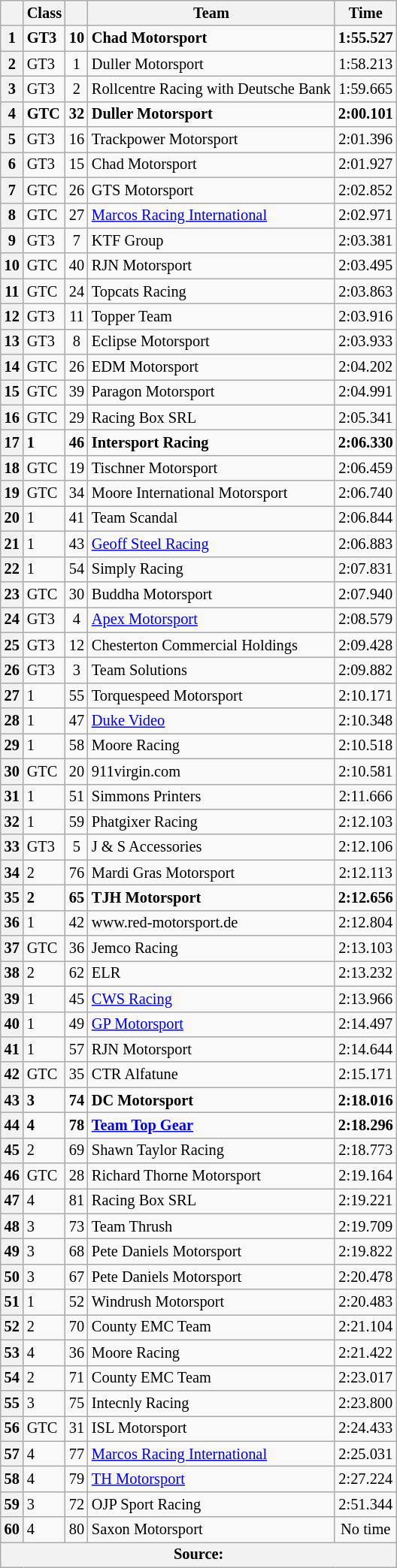<table class="wikitable sortable" style="font-size: 85%;">
<tr>
<th scope="col"></th>
<th scope="col">Class</th>
<th scope="col"></th>
<th scope="col">Team</th>
<th scope="col">Time</th>
</tr>
<tr style="font-weight:bold">
<th>1</th>
<td>GT3</td>
<td align="center">10</td>
<td>Chad Motorsport</td>
<td align="center">1:55.527</td>
</tr>
<tr>
<th>2</th>
<td>GT3</td>
<td align="center">1</td>
<td>Duller Motorsport</td>
<td align="center">1:58.213</td>
</tr>
<tr>
<th>3</th>
<td>GT3</td>
<td align="center">2</td>
<td>Rollcentre Racing with Deutsche Bank</td>
<td align="center">1:59.665</td>
</tr>
<tr style="font-weight:bold">
<th>4</th>
<td>GTC</td>
<td align="center">32</td>
<td>Duller Motorsport</td>
<td align="center">2:00.101</td>
</tr>
<tr>
<th>5</th>
<td>GT3</td>
<td align="center">16</td>
<td>Trackpower Motorsport</td>
<td align="center">2:01.396</td>
</tr>
<tr>
<th>6</th>
<td>GT3</td>
<td align="center">15</td>
<td>Chad Motorsport</td>
<td align="center">2:01.927</td>
</tr>
<tr>
<th>7</th>
<td>GTC</td>
<td align="center">26</td>
<td>GTS Motorsport</td>
<td align="center">2:02.852</td>
</tr>
<tr>
<th>8</th>
<td>GTC</td>
<td align="center">27</td>
<td><a href='#'>Marcos Racing International</a></td>
<td align="center">2:02.971</td>
</tr>
<tr>
<th>9</th>
<td>GT3</td>
<td align="center">7</td>
<td>KTF Group</td>
<td align="center">2:03.381</td>
</tr>
<tr>
<th>10</th>
<td>GTC</td>
<td align="center">40</td>
<td>RJN Motorsport</td>
<td align="center">2:03.495</td>
</tr>
<tr>
<th>11</th>
<td>GTC</td>
<td align="center">24</td>
<td>Topcats Racing</td>
<td align="center">2:03.863</td>
</tr>
<tr>
<th>12</th>
<td>GT3</td>
<td align="center">11</td>
<td>Topper Team</td>
<td align="center">2:03.916</td>
</tr>
<tr>
<th>13</th>
<td>GT3</td>
<td align="center">8</td>
<td>Eclipse Motorsport</td>
<td align="center">2:03.933</td>
</tr>
<tr>
<th>14</th>
<td>GTC</td>
<td align="center">26</td>
<td>EDM Motorsport</td>
<td align="center">2:04.202</td>
</tr>
<tr>
<th>15</th>
<td>GTC</td>
<td align="center">39</td>
<td>Paragon Motorsport</td>
<td align="center">2:04.991</td>
</tr>
<tr>
<th>16</th>
<td>GTC</td>
<td align="center">29</td>
<td>Racing Box SRL</td>
<td align="center">2:05.341</td>
</tr>
<tr style="font-weight:bold">
<th>17</th>
<td>1</td>
<td align="center">46</td>
<td>Intersport Racing</td>
<td align="center">2:06.330</td>
</tr>
<tr>
<th>18</th>
<td>GTC</td>
<td align="center">19</td>
<td>Tischner Motorsport</td>
<td align="center">2:06.459</td>
</tr>
<tr>
<th>19</th>
<td>GTC</td>
<td align="center">34</td>
<td>Moore International Motorsport</td>
<td align="center">2:06.740</td>
</tr>
<tr>
<th>20</th>
<td>1</td>
<td align="center">41</td>
<td>Team Scandal</td>
<td align="center">2:06.844</td>
</tr>
<tr>
<th>21</th>
<td>1</td>
<td align="center">43</td>
<td><a href='#'>Geoff Steel Racing</a></td>
<td align="center">2:06.883</td>
</tr>
<tr>
<th>22</th>
<td>1</td>
<td align="center">54</td>
<td>Simply Racing</td>
<td align="center">2:07.831</td>
</tr>
<tr>
<th>23</th>
<td>GTC</td>
<td align="center">30</td>
<td>Buddha Motorsport</td>
<td align="center">2:07.940</td>
</tr>
<tr>
<th>24</th>
<td>GT3</td>
<td align="center">4</td>
<td><a href='#'>Apex Motorsport</a></td>
<td align="center">2:08.579</td>
</tr>
<tr>
<th>25</th>
<td>GT3</td>
<td align="center">12</td>
<td>Chesterton Commercial Holdings</td>
<td align="center">2:09.428</td>
</tr>
<tr>
<th>26</th>
<td>GT3</td>
<td align="center">3</td>
<td>Team Solutions</td>
<td align="center">2:09.882</td>
</tr>
<tr>
<th>27</th>
<td>1</td>
<td align="center">55</td>
<td>Torquespeed Motorsport</td>
<td align="center">2:10.171</td>
</tr>
<tr>
<th>28</th>
<td>1</td>
<td align="center">47</td>
<td><a href='#'>Duke Video</a></td>
<td align="center">2:10.348</td>
</tr>
<tr>
<th>29</th>
<td>1</td>
<td align="center">58</td>
<td>Moore Racing</td>
<td align="center">2:10.518</td>
</tr>
<tr>
<th>30</th>
<td>GTC</td>
<td align="center">20</td>
<td>911virgin.com</td>
<td align="center">2:10.581</td>
</tr>
<tr>
<th>31</th>
<td>1</td>
<td align="center">51</td>
<td>Simmons Printers</td>
<td align="center">2:11.666</td>
</tr>
<tr>
<th>32</th>
<td>1</td>
<td align="center">59</td>
<td>Phatgixer Racing</td>
<td align="center">2:12.103</td>
</tr>
<tr>
<th>33</th>
<td>GT3</td>
<td align="center">5</td>
<td>J & S Accessories</td>
<td align="center">2:12.106</td>
</tr>
<tr>
<th>34</th>
<td>2</td>
<td align="center">76</td>
<td>Mardi Gras Motorsport</td>
<td align="center">2:12.113</td>
</tr>
<tr style="font-weight:bold">
<th>35</th>
<td>2</td>
<td align="center">65</td>
<td>TJH Motorsport</td>
<td align="center">2:12.656</td>
</tr>
<tr>
<th>36</th>
<td>1</td>
<td align="center">42</td>
<td>www.red-motorsport.de</td>
<td align="center">2:12.804</td>
</tr>
<tr>
<th>37</th>
<td>GTC</td>
<td align="center">36</td>
<td>Jemco Racing</td>
<td align="center">2:13.103</td>
</tr>
<tr>
<th>38</th>
<td>2</td>
<td align="center">62</td>
<td>ELR</td>
<td align="center">2:13.232</td>
</tr>
<tr>
<th>39</th>
<td>1</td>
<td align="center">45</td>
<td><a href='#'>CWS Racing</a></td>
<td align="center">2:13.966</td>
</tr>
<tr>
<th>40</th>
<td>1</td>
<td align="center">49</td>
<td><a href='#'>GP Motorsport</a></td>
<td align="center">2:14.497</td>
</tr>
<tr>
<th>41</th>
<td>1</td>
<td align="center">57</td>
<td>RJN Motorsport</td>
<td align="center">2:14.644</td>
</tr>
<tr>
<th>42</th>
<td>GTC</td>
<td align="center">35</td>
<td>CTR Alfatune</td>
<td align="center">2:15.171</td>
</tr>
<tr style="font-weight:bold">
<th>43</th>
<td>3</td>
<td align="center">74</td>
<td>DC Motorsport</td>
<td align="center">2:18.016</td>
</tr>
<tr style="font-weight:bold">
<th>44</th>
<td>4</td>
<td align="center">78</td>
<td><a href='#'>Team Top Gear</a></td>
<td align="center">2:18.296</td>
</tr>
<tr>
<th>45</th>
<td>2</td>
<td align="center">69</td>
<td>Shawn Taylor Racing</td>
<td align="center">2:18.773</td>
</tr>
<tr>
<th>46</th>
<td>GTC</td>
<td align="center">28</td>
<td>Richard Thorne Motorsport</td>
<td align="center">2:19.164</td>
</tr>
<tr>
<th>47</th>
<td>4</td>
<td align="center">81</td>
<td>Racing Box SRL</td>
<td align="center">2:19.221</td>
</tr>
<tr>
<th>48</th>
<td>3</td>
<td align="center">73</td>
<td>Team Thrush</td>
<td align="center">2:19.709</td>
</tr>
<tr>
<th>49</th>
<td>3</td>
<td align="center">68</td>
<td>Pete Daniels Motorsport</td>
<td align="center">2:19.822</td>
</tr>
<tr>
<th>50</th>
<td>3</td>
<td align="center">67</td>
<td>Pete Daniels Motorsport</td>
<td align="center">2:20.478</td>
</tr>
<tr>
<th>51</th>
<td>1</td>
<td align="center">52</td>
<td>Windrush Motorsport</td>
<td align="center">2:20.483</td>
</tr>
<tr>
<th>52</th>
<td>2</td>
<td align="center">70</td>
<td>County EMC Team</td>
<td align="center">2:21.104</td>
</tr>
<tr>
<th>53</th>
<td>4</td>
<td align="center">36</td>
<td>Moore Racing</td>
<td align="center">2:21.422</td>
</tr>
<tr>
<th>54</th>
<td>2</td>
<td align="center">71</td>
<td>County EMC Team</td>
<td align="center">2:23.017</td>
</tr>
<tr>
<th>55</th>
<td>3</td>
<td align="center">75</td>
<td>Intecnly Racing</td>
<td align="center">2:23.800</td>
</tr>
<tr>
<th>56</th>
<td>GTC</td>
<td align="center">31</td>
<td>ISL Motorsport</td>
<td align="center">2:24.433</td>
</tr>
<tr>
<th>57</th>
<td>4</td>
<td align="center">77</td>
<td><a href='#'>Marcos Racing International</a></td>
<td align="center">2:25.031</td>
</tr>
<tr>
<th>58</th>
<td>4</td>
<td align="center">79</td>
<td><a href='#'>TH Motorsport</a></td>
<td align="center">2:27.224</td>
</tr>
<tr>
<th>59</th>
<td>3</td>
<td align="center">72</td>
<td>OJP Sport Racing</td>
<td align="center">2:51.344</td>
</tr>
<tr>
<th>60</th>
<td>4</td>
<td align="center">80</td>
<td>Saxon Motorsport</td>
<td align="center">No time</td>
</tr>
<tr>
<th colspan=5>Source:</th>
</tr>
</table>
